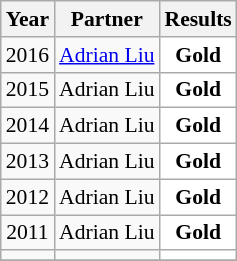<table class=wikitable style=font-size:90%;>
<tr>
<th>Year</th>
<th>Partner</th>
<th>Results</th>
</tr>
<tr>
<td align="center">2016</td>
<td align="left"> <a href='#'>Adrian Liu</a></td>
<td style="text-align:center; background:white"> <strong>Gold</strong></td>
</tr>
<tr>
<td align="center">2015</td>
<td align="left"> Adrian Liu</td>
<td style="text-align:center; background:white"> <strong>Gold</strong></td>
</tr>
<tr>
<td align="center">2014</td>
<td align="left"> Adrian Liu</td>
<td style="text-align:center; background:white"> <strong>Gold</strong></td>
</tr>
<tr>
<td align="center">2013</td>
<td align="left"> Adrian Liu</td>
<td style="text-align:center; background:white"> <strong>Gold</strong></td>
</tr>
<tr>
<td align="center">2012</td>
<td align="left"> Adrian Liu</td>
<td style="text-align:center; background:white"> <strong>Gold</strong></td>
</tr>
<tr>
<td align="center">2011</td>
<td align="left"> Adrian Liu</td>
<td style="text-align:center; background:white"> <strong>Gold</strong></td>
</tr>
<tr>
<td align="center"></td>
<td align="left"></td>
<td style="text-align:center; background:white"></td>
</tr>
<tr>
</tr>
</table>
